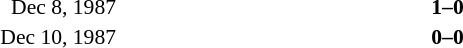<table width=100% cellspacing=1 style=font-size:90%>
<tr>
<th width=120></th>
<th width=180></th>
<th width=70></th>
<th width=180></th>
<th></th>
</tr>
<tr>
<td align=right>Dec 8, 1987</td>
<td align=right><strong></strong></td>
<td align=center><strong>1–0</strong></td>
<td><strong></strong></td>
</tr>
<tr>
<td align=right>Dec 10, 1987</td>
<td align=right><strong></strong></td>
<td align=center><strong>0–0</strong></td>
<td><strong></strong></td>
</tr>
</table>
